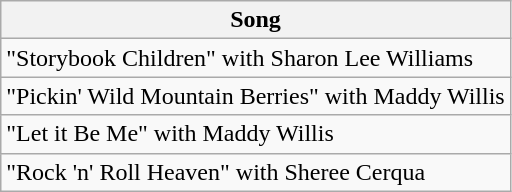<table class="wikitable">
<tr>
<th>Song</th>
</tr>
<tr>
<td>"Storybook Children" with Sharon Lee Williams</td>
</tr>
<tr>
<td>"Pickin' Wild Mountain Berries" with Maddy Willis</td>
</tr>
<tr>
<td>"Let it Be Me" with Maddy Willis</td>
</tr>
<tr>
<td>"Rock 'n' Roll Heaven" with Sheree Cerqua</td>
</tr>
</table>
